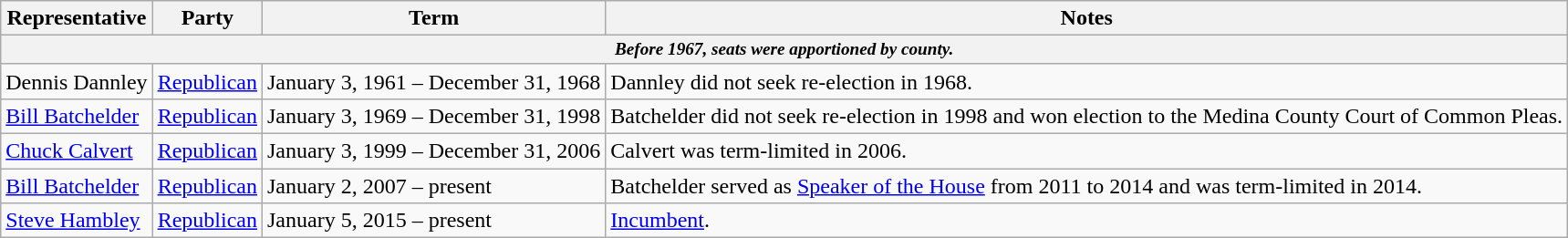<table class=wikitable>
<tr valign=bottom>
<th>Representative</th>
<th>Party</th>
<th>Term</th>
<th>Notes</th>
</tr>
<tr>
<th colspan=5 style="font-size: 80%;"><em>Before 1967, seats were apportioned by county.</em></th>
</tr>
<tr>
<td>Dennis Dannley</td>
<td><a href='#'>Republican</a></td>
<td>January 3, 1961 – December 31, 1968</td>
<td>Dannley did not seek re-election in 1968.</td>
</tr>
<tr>
<td><a href='#'>Bill Batchelder</a></td>
<td><a href='#'>Republican</a></td>
<td>January 3, 1969 – December 31, 1998</td>
<td>Batchelder did not seek re-election in 1998 and won election to the Medina County Court of Common Pleas.</td>
</tr>
<tr>
<td><a href='#'>Chuck Calvert</a></td>
<td><a href='#'>Republican</a></td>
<td>January 3, 1999 – December 31, 2006</td>
<td>Calvert was term-limited in 2006.</td>
</tr>
<tr>
<td><a href='#'>Bill Batchelder</a></td>
<td><a href='#'>Republican</a></td>
<td>January 2, 2007 – present</td>
<td>Batchelder served as <a href='#'>Speaker of the House</a> from 2011 to 2014 and was term-limited in 2014.</td>
</tr>
<tr>
<td><a href='#'>Steve Hambley</a></td>
<td><a href='#'>Republican</a></td>
<td>January 5, 2015 – present</td>
<td><a href='#'>Incumbent</a>.</td>
</tr>
</table>
